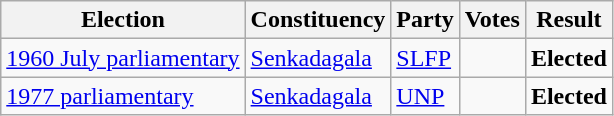<table class="wikitable" style="text-align:left;">
<tr>
<th scope=col>Election</th>
<th scope=col>Constituency</th>
<th scope=col>Party</th>
<th scope=col>Votes</th>
<th scope=col>Result</th>
</tr>
<tr>
<td><a href='#'>1960 July parliamentary</a></td>
<td><a href='#'>Senkadagala</a></td>
<td><a href='#'>SLFP</a></td>
<td align=right></td>
<td><strong>Elected</strong></td>
</tr>
<tr>
<td><a href='#'>1977 parliamentary</a></td>
<td><a href='#'>Senkadagala</a></td>
<td><a href='#'>UNP</a></td>
<td align=right></td>
<td><strong>Elected</strong></td>
</tr>
</table>
